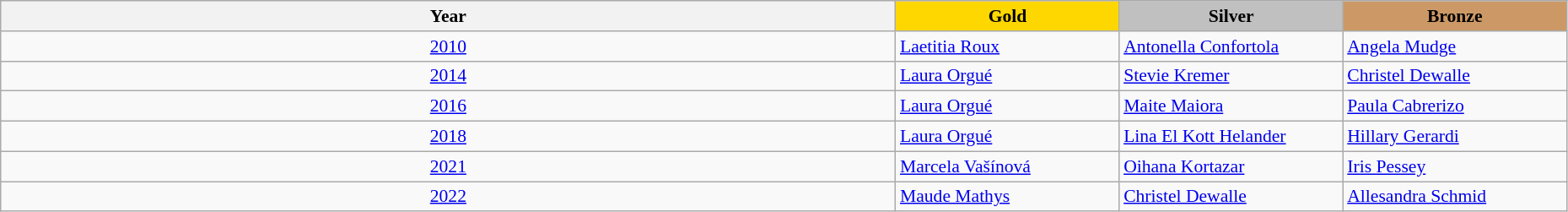<table class="wikitable" style="width:98%; font-size:90%">
<tr>
<th>Year</th>
<th style="width:170px; background:gold">Gold</th>
<th style="width:170px; background:silver">Silver</th>
<th style="width:170px; background:#cc9966">Bronze</th>
</tr>
<tr>
<td align=center><a href='#'>2010</a></td>
<td> <a href='#'>Laetitia Roux</a></td>
<td> <a href='#'>Antonella Confortola</a></td>
<td> <a href='#'>Angela Mudge</a></td>
</tr>
<tr>
<td align=center><a href='#'>2014</a></td>
<td> <a href='#'>Laura Orgué</a></td>
<td> <a href='#'>Stevie Kremer</a></td>
<td> <a href='#'>Christel Dewalle</a></td>
</tr>
<tr>
<td align=center><a href='#'>2016</a></td>
<td> <a href='#'>Laura Orgué</a></td>
<td> <a href='#'>Maite Maiora</a></td>
<td> <a href='#'>Paula Cabrerizo</a></td>
</tr>
<tr>
<td align=center><a href='#'>2018</a></td>
<td> <a href='#'>Laura Orgué</a></td>
<td> <a href='#'>Lina El Kott Helander</a></td>
<td> <a href='#'>Hillary Gerardi</a></td>
</tr>
<tr>
<td align=center><a href='#'>2021</a></td>
<td> <a href='#'>Marcela Vašínová</a></td>
<td> <a href='#'>Oihana Kortazar</a></td>
<td> <a href='#'>Iris Pessey</a></td>
</tr>
<tr>
<td align=center><a href='#'>2022</a></td>
<td> <a href='#'>Maude Mathys</a></td>
<td> <a href='#'>Christel Dewalle</a></td>
<td> <a href='#'>Allesandra Schmid</a></td>
</tr>
</table>
